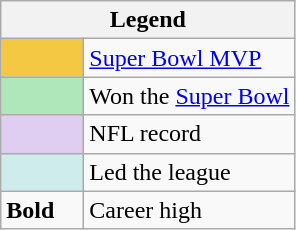<table class="wikitable mw-collapsible">
<tr>
<th colspan="2">Legend</th>
</tr>
<tr>
<td style="background:#f4c842; width:3em;"></td>
<td><a href='#'>Super Bowl MVP</a></td>
</tr>
<tr>
<td style="background:#afe6ba; width:3em;"></td>
<td>Won the <a href='#'>Super Bowl</a></td>
</tr>
<tr>
<td style="background:#e0cef2; width:3em;"></td>
<td>NFL record</td>
</tr>
<tr>
<td style="background:#cfecec; width:3em;"></td>
<td>Led the league</td>
</tr>
<tr>
<td><strong>Bold</strong></td>
<td>Career high</td>
</tr>
</table>
